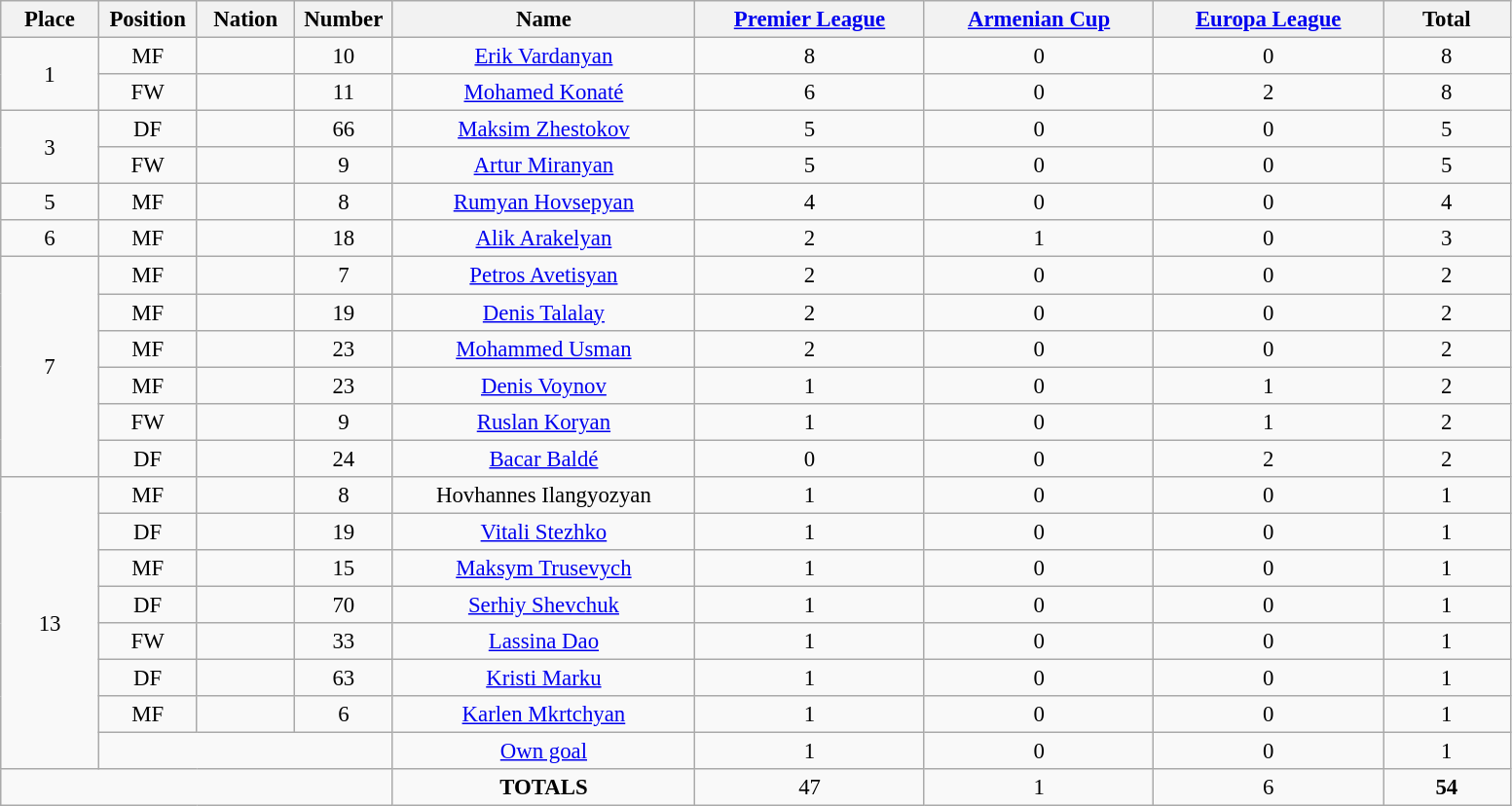<table class="wikitable" style="font-size: 95%; text-align: center;">
<tr>
<th width=60>Place</th>
<th width=60>Position</th>
<th width=60>Nation</th>
<th width=60>Number</th>
<th width=200>Name</th>
<th width=150><a href='#'>Premier League</a></th>
<th width=150><a href='#'>Armenian Cup</a></th>
<th width=150><a href='#'>Europa League</a></th>
<th width=80><strong>Total</strong></th>
</tr>
<tr>
<td rowspan="2">1</td>
<td>MF</td>
<td></td>
<td>10</td>
<td><a href='#'>Erik Vardanyan</a></td>
<td>8</td>
<td>0</td>
<td>0</td>
<td>8</td>
</tr>
<tr>
<td>FW</td>
<td></td>
<td>11</td>
<td><a href='#'>Mohamed Konaté</a></td>
<td>6</td>
<td>0</td>
<td>2</td>
<td>8</td>
</tr>
<tr>
<td rowspan="2">3</td>
<td>DF</td>
<td></td>
<td>66</td>
<td><a href='#'>Maksim Zhestokov</a></td>
<td>5</td>
<td>0</td>
<td>0</td>
<td>5</td>
</tr>
<tr>
<td>FW</td>
<td></td>
<td>9</td>
<td><a href='#'>Artur Miranyan</a></td>
<td>5</td>
<td>0</td>
<td>0</td>
<td>5</td>
</tr>
<tr>
<td>5</td>
<td>MF</td>
<td></td>
<td>8</td>
<td><a href='#'>Rumyan Hovsepyan</a></td>
<td>4</td>
<td>0</td>
<td>0</td>
<td>4</td>
</tr>
<tr>
<td>6</td>
<td>MF</td>
<td></td>
<td>18</td>
<td><a href='#'>Alik Arakelyan</a></td>
<td>2</td>
<td>1</td>
<td>0</td>
<td>3</td>
</tr>
<tr>
<td rowspan="6">7</td>
<td>MF</td>
<td></td>
<td>7</td>
<td><a href='#'>Petros Avetisyan</a></td>
<td>2</td>
<td>0</td>
<td>0</td>
<td>2</td>
</tr>
<tr>
<td>MF</td>
<td></td>
<td>19</td>
<td><a href='#'>Denis Talalay</a></td>
<td>2</td>
<td>0</td>
<td>0</td>
<td>2</td>
</tr>
<tr>
<td>MF</td>
<td></td>
<td>23</td>
<td><a href='#'>Mohammed Usman</a></td>
<td>2</td>
<td>0</td>
<td>0</td>
<td>2</td>
</tr>
<tr>
<td>MF</td>
<td></td>
<td>23</td>
<td><a href='#'>Denis Voynov</a></td>
<td>1</td>
<td>0</td>
<td>1</td>
<td>2</td>
</tr>
<tr>
<td>FW</td>
<td></td>
<td>9</td>
<td><a href='#'>Ruslan Koryan</a></td>
<td>1</td>
<td>0</td>
<td>1</td>
<td>2</td>
</tr>
<tr>
<td>DF</td>
<td></td>
<td>24</td>
<td><a href='#'>Bacar Baldé</a></td>
<td>0</td>
<td>0</td>
<td>2</td>
<td>2</td>
</tr>
<tr>
<td rowspan="8">13</td>
<td>MF</td>
<td></td>
<td>8</td>
<td>Hovhannes Ilangyozyan</td>
<td>1</td>
<td>0</td>
<td>0</td>
<td>1</td>
</tr>
<tr>
<td>DF</td>
<td></td>
<td>19</td>
<td><a href='#'>Vitali Stezhko</a></td>
<td>1</td>
<td>0</td>
<td>0</td>
<td>1</td>
</tr>
<tr>
<td>MF</td>
<td></td>
<td>15</td>
<td><a href='#'>Maksym Trusevych</a></td>
<td>1</td>
<td>0</td>
<td>0</td>
<td>1</td>
</tr>
<tr>
<td>DF</td>
<td></td>
<td>70</td>
<td><a href='#'>Serhiy Shevchuk</a></td>
<td>1</td>
<td>0</td>
<td>0</td>
<td>1</td>
</tr>
<tr>
<td>FW</td>
<td></td>
<td>33</td>
<td><a href='#'>Lassina Dao</a></td>
<td>1</td>
<td>0</td>
<td>0</td>
<td>1</td>
</tr>
<tr>
<td>DF</td>
<td></td>
<td>63</td>
<td><a href='#'>Kristi Marku</a></td>
<td>1</td>
<td>0</td>
<td>0</td>
<td>1</td>
</tr>
<tr>
<td>MF</td>
<td></td>
<td>6</td>
<td><a href='#'>Karlen Mkrtchyan</a></td>
<td>1</td>
<td>0</td>
<td>0</td>
<td>1</td>
</tr>
<tr>
<td colspan="3"></td>
<td><a href='#'>Own goal</a></td>
<td>1</td>
<td>0</td>
<td>0</td>
<td>1</td>
</tr>
<tr>
<td colspan="4"></td>
<td><strong>TOTALS</strong></td>
<td>47</td>
<td>1</td>
<td>6</td>
<td><strong>54</strong></td>
</tr>
</table>
